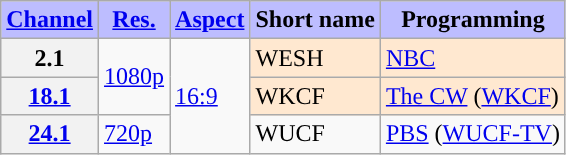<table class="wikitable">
<tr>
<th style="background-color: #bdbdff" scope = "col"><a href='#'>Channel</a></th>
<th style="background-color: #bdbdff" scope = "col"><a href='#'>Res.</a></th>
<th style="background-color: #bdbdff" scope = "col"><a href='#'>Aspect</a></th>
<th style="background-color: #bdbdff" scope = "col">Short name</th>
<th style="background-color: #bdbdff" scope = "col">Programming</th>
</tr>
<tr>
<th scope = "row">2.1</th>
<td rowspan=2><a href='#'>1080p</a></td>
<td rowspan=3><a href='#'>16:9</a></td>
<td style="background-color:#ffe8d0">WESH</td>
<td style="background-color:#ffe8d0"><a href='#'>NBC</a> </td>
</tr>
<tr>
<th scope = "row"><a href='#'>18.1</a></th>
<td style="background-color:#ffe8d0">WKCF</td>
<td style="background-color:#ffe8d0"><a href='#'>The CW</a> (<a href='#'>WKCF</a>) </td>
</tr>
<tr>
<th scope = "row"><a href='#'>24.1</a></th>
<td><a href='#'>720p</a></td>
<td>WUCF</td>
<td><a href='#'>PBS</a> (<a href='#'>WUCF-TV</a>)</td>
</tr>
</table>
